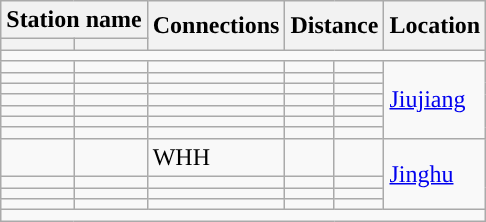<table class="wikitable">
<tr>
<th colspan=2>Station name</th>
<th rowspan=2>Connections</th>
<th colspan="2" rowspan="2">Distance<br></th>
<th rowspan="2">Location</th>
</tr>
<tr>
<th></th>
<th></th>
</tr>
<tr style="background:#">
<td colspan = "6"></td>
</tr>
<tr>
<td></td>
<td></td>
<td></td>
<td></td>
<td></td>
<td rowspan="7"><a href='#'>Jiujiang</a></td>
</tr>
<tr>
<td></td>
<td></td>
<td></td>
<td></td>
<td></td>
</tr>
<tr>
<td></td>
<td></td>
<td></td>
<td></td>
<td></td>
</tr>
<tr>
<td></td>
<td></td>
<td></td>
<td></td>
<td></td>
</tr>
<tr>
<td></td>
<td></td>
<td></td>
<td></td>
<td></td>
</tr>
<tr>
<td></td>
<td></td>
<td></td>
<td></td>
<td></td>
</tr>
<tr>
<td></td>
<td></td>
<td></td>
<td></td>
<td></td>
</tr>
<tr>
<td></td>
<td></td>
<td> WHH</td>
<td></td>
<td></td>
<td rowspan="4"><a href='#'>Jinghu</a></td>
</tr>
<tr>
<td></td>
<td></td>
<td></td>
<td></td>
<td></td>
</tr>
<tr>
<td></td>
<td></td>
<td></td>
<td></td>
<td></td>
</tr>
<tr>
<td></td>
<td></td>
<td></td>
<td></td>
<td></td>
</tr>
<tr style="background:#">
<td colspan = "6"></td>
</tr>
</table>
